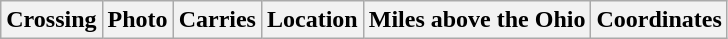<table class="wikitable">
<tr>
<th>Crossing</th>
<th>Photo</th>
<th>Carries</th>
<th>Location</th>
<th>Miles above the Ohio</th>
<th>Coordinates<br>




</th>
</tr>
</table>
